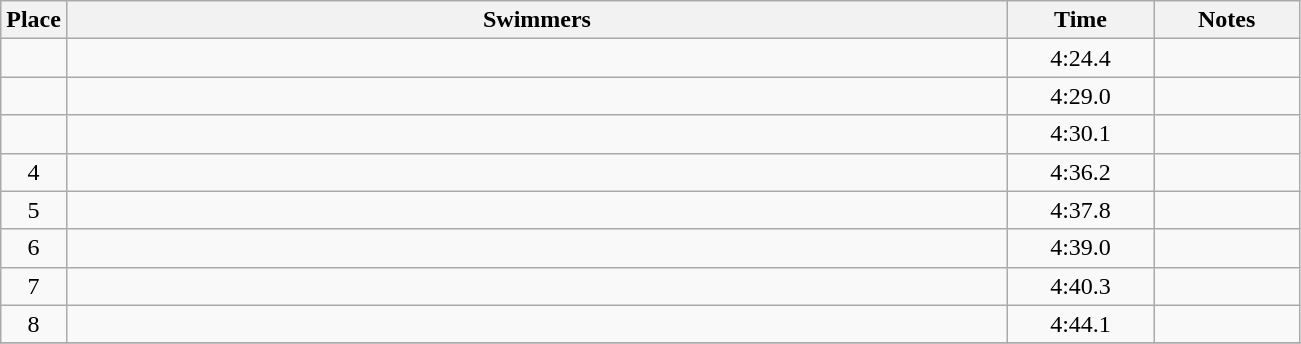<table class=wikitable style="text-align:center">
<tr>
<th>Place</th>
<th width=620>Swimmers</th>
<th width=90>Time</th>
<th width=90>Notes</th>
</tr>
<tr>
<td></td>
<td align=left></td>
<td>4:24.4</td>
<td></td>
</tr>
<tr>
<td></td>
<td align=left></td>
<td>4:29.0</td>
<td></td>
</tr>
<tr>
<td></td>
<td align=left></td>
<td>4:30.1</td>
<td></td>
</tr>
<tr>
<td>4</td>
<td align=left></td>
<td>4:36.2</td>
<td></td>
</tr>
<tr>
<td>5</td>
<td align=left></td>
<td>4:37.8</td>
<td></td>
</tr>
<tr>
<td>6</td>
<td align=left></td>
<td>4:39.0</td>
<td></td>
</tr>
<tr>
<td>7</td>
<td align=left></td>
<td>4:40.3</td>
<td></td>
</tr>
<tr>
<td>8</td>
<td align=left></td>
<td>4:44.1</td>
<td></td>
</tr>
<tr>
</tr>
</table>
